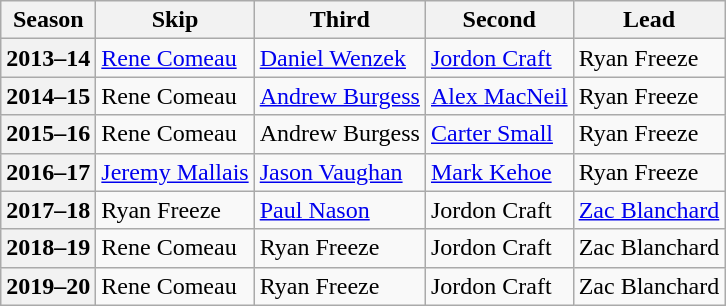<table class="wikitable">
<tr>
<th scope="col">Season</th>
<th scope="col">Skip</th>
<th scope="col">Third</th>
<th scope="col">Second</th>
<th scope="col">Lead</th>
</tr>
<tr>
<th scope="row">2013–14</th>
<td><a href='#'>Rene Comeau</a></td>
<td><a href='#'>Daniel Wenzek</a></td>
<td><a href='#'>Jordon Craft</a></td>
<td>Ryan Freeze</td>
</tr>
<tr>
<th scope="row">2014–15</th>
<td>Rene Comeau</td>
<td><a href='#'>Andrew Burgess</a></td>
<td><a href='#'>Alex MacNeil</a></td>
<td>Ryan Freeze</td>
</tr>
<tr>
<th scope="row">2015–16</th>
<td>Rene Comeau</td>
<td>Andrew Burgess</td>
<td><a href='#'>Carter Small</a></td>
<td>Ryan Freeze</td>
</tr>
<tr>
<th scope="row">2016–17</th>
<td><a href='#'>Jeremy Mallais</a></td>
<td><a href='#'>Jason Vaughan</a></td>
<td><a href='#'>Mark Kehoe</a></td>
<td>Ryan Freeze</td>
</tr>
<tr>
<th scope="row">2017–18</th>
<td>Ryan Freeze</td>
<td><a href='#'>Paul Nason</a></td>
<td>Jordon Craft</td>
<td><a href='#'>Zac Blanchard</a></td>
</tr>
<tr>
<th scope="row">2018–19</th>
<td>Rene Comeau</td>
<td>Ryan Freeze</td>
<td>Jordon Craft</td>
<td>Zac Blanchard</td>
</tr>
<tr>
<th scope="row">2019–20</th>
<td>Rene Comeau</td>
<td>Ryan Freeze</td>
<td>Jordon Craft</td>
<td>Zac Blanchard</td>
</tr>
</table>
